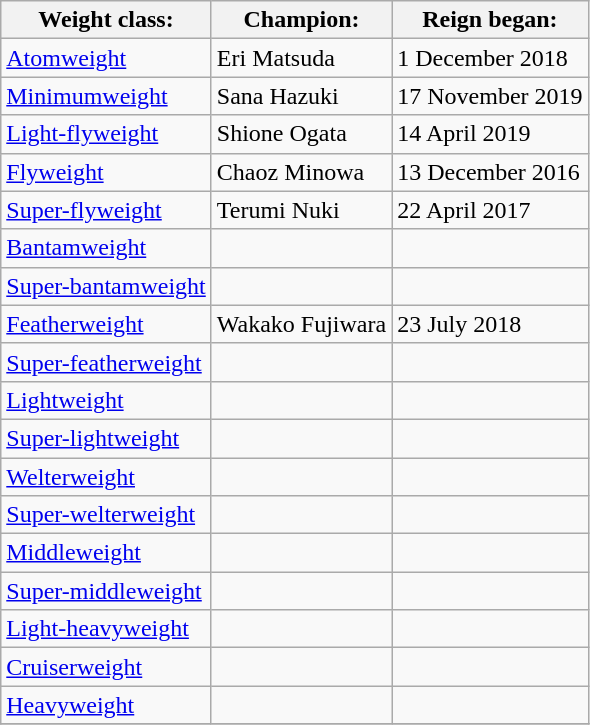<table class="wikitable">
<tr>
<th>Weight class:</th>
<th>Champion:</th>
<th>Reign began:</th>
</tr>
<tr>
<td><a href='#'>Atomweight</a></td>
<td> Eri Matsuda</td>
<td>1 December 2018</td>
</tr>
<tr>
<td><a href='#'>Minimumweight</a></td>
<td> Sana Hazuki</td>
<td>17 November 2019</td>
</tr>
<tr>
<td><a href='#'>Light-flyweight</a></td>
<td> Shione Ogata</td>
<td>14 April 2019</td>
</tr>
<tr>
<td><a href='#'>Flyweight</a></td>
<td> Chaoz Minowa</td>
<td>13 December 2016</td>
</tr>
<tr>
<td><a href='#'>Super-flyweight</a></td>
<td> Terumi Nuki</td>
<td>22 April 2017</td>
</tr>
<tr>
<td><a href='#'>Bantamweight</a></td>
<td></td>
<td></td>
</tr>
<tr>
<td><a href='#'>Super-bantamweight</a></td>
<td></td>
<td></td>
</tr>
<tr>
<td><a href='#'>Featherweight</a></td>
<td> Wakako Fujiwara</td>
<td>23 July 2018</td>
</tr>
<tr>
<td><a href='#'>Super-featherweight</a></td>
<td></td>
<td></td>
</tr>
<tr>
<td><a href='#'>Lightweight</a></td>
<td></td>
<td></td>
</tr>
<tr>
<td><a href='#'>Super-lightweight</a></td>
<td></td>
<td></td>
</tr>
<tr>
<td><a href='#'>Welterweight</a></td>
<td></td>
<td></td>
</tr>
<tr>
<td><a href='#'>Super-welterweight</a></td>
<td></td>
<td></td>
</tr>
<tr>
<td><a href='#'>Middleweight</a></td>
<td></td>
<td></td>
</tr>
<tr>
<td><a href='#'>Super-middleweight</a></td>
<td></td>
<td></td>
</tr>
<tr>
<td><a href='#'>Light-heavyweight</a></td>
<td></td>
<td></td>
</tr>
<tr>
<td><a href='#'>Cruiserweight</a></td>
<td></td>
<td></td>
</tr>
<tr>
<td><a href='#'>Heavyweight</a></td>
<td></td>
<td></td>
</tr>
<tr>
</tr>
</table>
